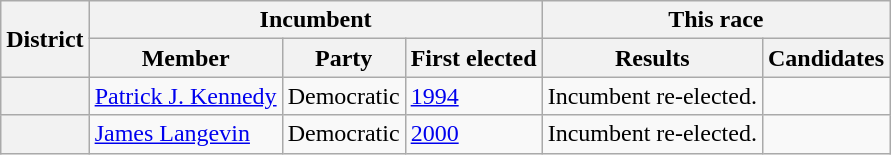<table class=wikitable>
<tr>
<th rowspan=2>District</th>
<th colspan=3>Incumbent</th>
<th colspan=2>This race</th>
</tr>
<tr>
<th>Member</th>
<th>Party</th>
<th>First elected</th>
<th>Results</th>
<th>Candidates</th>
</tr>
<tr>
<th></th>
<td><a href='#'>Patrick J. Kennedy</a></td>
<td>Democratic</td>
<td><a href='#'>1994</a></td>
<td>Incumbent re-elected.</td>
<td nowrap></td>
</tr>
<tr>
<th></th>
<td><a href='#'>James Langevin</a></td>
<td>Democratic</td>
<td><a href='#'>2000</a></td>
<td>Incumbent re-elected.</td>
<td nowrap></td>
</tr>
</table>
